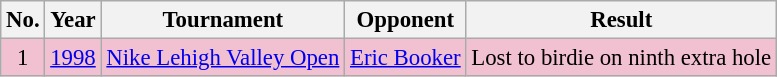<table class="wikitable" style="font-size:95%;">
<tr>
<th>No.</th>
<th>Year</th>
<th>Tournament</th>
<th>Opponent</th>
<th>Result</th>
</tr>
<tr style="background:#F2C1D1;">
<td align=center>1</td>
<td><a href='#'>1998</a></td>
<td><a href='#'>Nike Lehigh Valley Open</a></td>
<td> <a href='#'>Eric Booker</a></td>
<td>Lost to birdie on ninth extra hole</td>
</tr>
</table>
